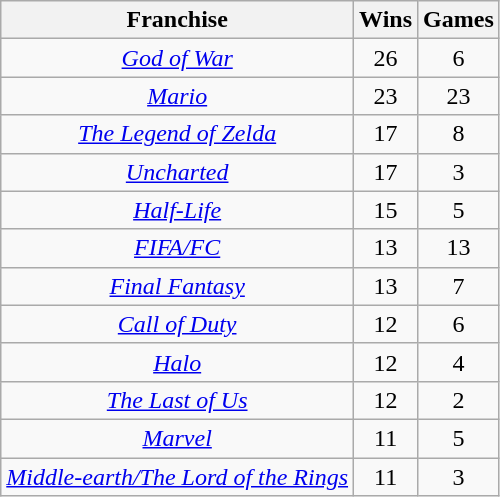<table class="wikitable sortable" width="auto" style="text-align: center">
<tr>
<th>Franchise</th>
<th>Wins</th>
<th>Games</th>
</tr>
<tr>
<td><em><a href='#'>God of War</a></em></td>
<td>26</td>
<td>6</td>
</tr>
<tr>
<td><em><a href='#'>Mario</a></em></td>
<td>23</td>
<td>23</td>
</tr>
<tr>
<td><em><a href='#'>The Legend of Zelda</a></em></td>
<td>17</td>
<td>8</td>
</tr>
<tr>
<td><em><a href='#'>Uncharted</a></em></td>
<td>17</td>
<td>3</td>
</tr>
<tr>
<td><em><a href='#'>Half-Life</a></em></td>
<td>15</td>
<td>5</td>
</tr>
<tr>
<td><em><a href='#'>FIFA</a><a href='#'>/FC</a></em></td>
<td>13</td>
<td>13</td>
</tr>
<tr>
<td><em><a href='#'>Final Fantasy</a></em></td>
<td>13</td>
<td>7</td>
</tr>
<tr>
<td><em><a href='#'>Call of Duty</a></em></td>
<td>12</td>
<td>6</td>
</tr>
<tr>
<td><em><a href='#'>Halo</a></em></td>
<td>12</td>
<td>4</td>
</tr>
<tr>
<td><em><a href='#'>The Last of Us</a></em></td>
<td>12</td>
<td>2</td>
</tr>
<tr>
<td><em><a href='#'>Marvel</a></em></td>
<td>11</td>
<td>5</td>
</tr>
<tr>
<td><em><a href='#'>Middle-earth/The Lord of the Rings</a></em></td>
<td>11</td>
<td>3</td>
</tr>
</table>
